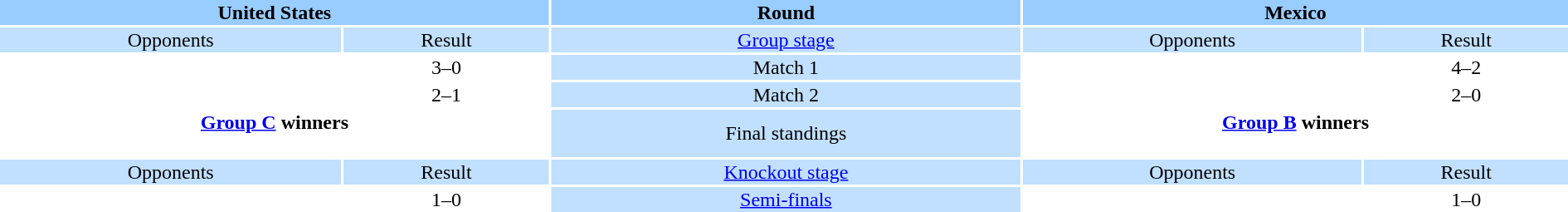<table style="width:100%; text-align:center">
<tr style="vertical-align:top; background:#99CCFF">
<th colspan="2">United States</th>
<th>Round</th>
<th colspan="2">Mexico</th>
</tr>
<tr style="vertical-align:top; background:#C1E0FF">
<td>Opponents</td>
<td>Result</td>
<td><a href='#'>Group stage</a></td>
<td>Opponents</td>
<td>Result</td>
</tr>
<tr>
<td align="left"></td>
<td>3–0</td>
<td style="background:#C1E0FF">Match 1</td>
<td align="left"></td>
<td>4–2</td>
</tr>
<tr>
<td align="left"></td>
<td>2–1</td>
<td style="background:#C1E0FF">Match 2</td>
<td align="left"></td>
<td>2–0</td>
</tr>
<tr>
<td colspan="2" style="text-align:center"><strong><a href='#'>Group C</a> winners</strong><br><div><br></div></td>
<td style="background:#C1E0FF">Final standings</td>
<td colspan="2" style="text-align:center"><strong><a href='#'>Group B</a> winners</strong><br><div><br></div></td>
</tr>
<tr style="vertical-align:top; background:#C1E0FF">
<td>Opponents</td>
<td>Result</td>
<td><a href='#'>Knockout stage</a></td>
<td>Opponents</td>
<td>Result</td>
</tr>
<tr>
<td align="left"></td>
<td>1–0</td>
<td style="background:#C1E0FF"><a href='#'>Semi-finals</a></td>
<td align="left"></td>
<td>1–0</td>
</tr>
</table>
